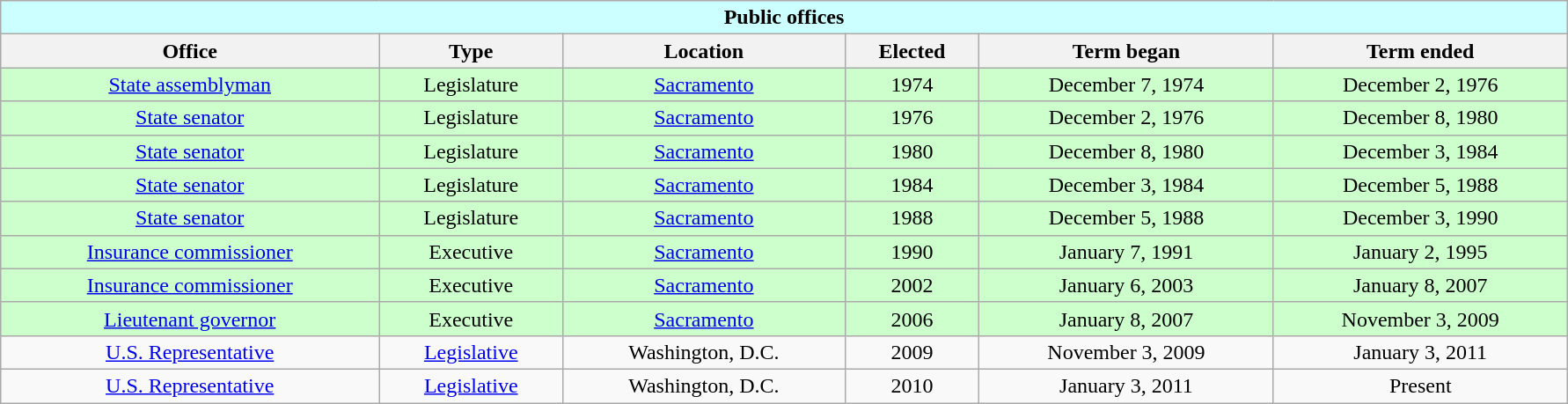<table class="wikitable"  style="text-align:center; width:94%; margin:auto;">
<tr>
<th colspan="6" style="background:#cff;">Public offices</th>
</tr>
<tr>
<th>Office</th>
<th>Type</th>
<th>Location</th>
<th>Elected</th>
<th>Term began</th>
<th>Term ended</th>
</tr>
<tr style="background:#cfc;">
<td><a href='#'>State assemblyman</a></td>
<td>Legislature</td>
<td><a href='#'>Sacramento</a></td>
<td>1974</td>
<td>December 7, 1974</td>
<td>December 2, 1976</td>
</tr>
<tr style="background:#cfc;">
<td><a href='#'>State senator</a></td>
<td>Legislature</td>
<td><a href='#'>Sacramento</a></td>
<td>1976</td>
<td>December 2, 1976</td>
<td>December 8, 1980</td>
</tr>
<tr style="background:#cfc;">
<td><a href='#'>State senator</a></td>
<td>Legislature</td>
<td><a href='#'>Sacramento</a></td>
<td>1980</td>
<td>December 8, 1980</td>
<td>December 3, 1984</td>
</tr>
<tr style="background:#cfc;">
<td><a href='#'>State senator</a></td>
<td>Legislature</td>
<td><a href='#'>Sacramento</a></td>
<td>1984</td>
<td>December 3, 1984</td>
<td>December 5, 1988</td>
</tr>
<tr style="background:#cfc;">
<td><a href='#'>State senator</a></td>
<td>Legislature</td>
<td><a href='#'>Sacramento</a></td>
<td>1988</td>
<td>December 5, 1988</td>
<td>December 3, 1990</td>
</tr>
<tr style="background:#cfc;">
<td><a href='#'>Insurance commissioner</a></td>
<td>Executive</td>
<td><a href='#'>Sacramento</a></td>
<td>1990</td>
<td>January 7, 1991</td>
<td>January 2, 1995</td>
</tr>
<tr style="background:#cfc;">
<td><a href='#'>Insurance commissioner</a></td>
<td>Executive</td>
<td><a href='#'>Sacramento</a></td>
<td>2002</td>
<td>January 6, 2003</td>
<td>January 8, 2007</td>
</tr>
<tr style="background:#cfc;">
<td><a href='#'>Lieutenant governor</a></td>
<td>Executive</td>
<td><a href='#'>Sacramento</a></td>
<td>2006</td>
<td>January 8, 2007</td>
<td>November 3, 2009</td>
</tr>
<tr>
<td><a href='#'>U.S. Representative</a></td>
<td><a href='#'>Legislative</a></td>
<td>Washington, D.C.</td>
<td>2009</td>
<td>November 3, 2009</td>
<td>January 3, 2011</td>
</tr>
<tr>
<td><a href='#'>U.S. Representative</a></td>
<td><a href='#'>Legislative</a></td>
<td>Washington, D.C.</td>
<td>2010</td>
<td>January 3, 2011</td>
<td>Present</td>
</tr>
</table>
